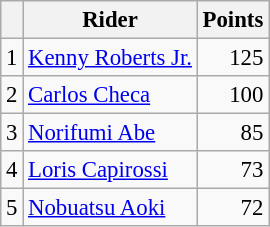<table class="wikitable" style="font-size: 95%;">
<tr>
<th></th>
<th>Rider</th>
<th>Points</th>
</tr>
<tr>
<td align=center>1</td>
<td> <a href='#'>Kenny Roberts Jr.</a></td>
<td align=right>125</td>
</tr>
<tr>
<td align=center>2</td>
<td> <a href='#'>Carlos Checa</a></td>
<td align=right>100</td>
</tr>
<tr>
<td align=center>3</td>
<td> <a href='#'>Norifumi Abe</a></td>
<td align=right>85</td>
</tr>
<tr>
<td align=center>4</td>
<td> <a href='#'>Loris Capirossi</a></td>
<td align=right>73</td>
</tr>
<tr>
<td align=center>5</td>
<td> <a href='#'>Nobuatsu Aoki</a></td>
<td align=right>72</td>
</tr>
</table>
